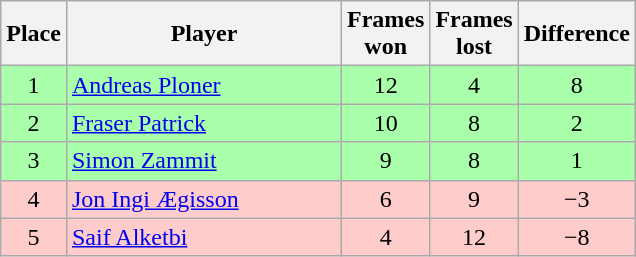<table class="wikitable sortable" style="text-align: center;">
<tr>
<th width=20>Place</th>
<th width=176>Player</th>
<th width=20>Frames won</th>
<th width=20>Frames lost</th>
<th width=20>Difference</th>
</tr>
<tr style="background:#aaffaa;">
<td>1</td>
<td style="text-align:left;"> <a href='#'>Andreas Ploner</a></td>
<td>12</td>
<td>4</td>
<td>8</td>
</tr>
<tr style="background:#aaffaa;">
<td>2</td>
<td style="text-align:left;"> <a href='#'>Fraser Patrick</a></td>
<td>10</td>
<td>8</td>
<td>2</td>
</tr>
<tr style="background:#aaffaa;">
<td>3</td>
<td style="text-align:left;"> <a href='#'>Simon Zammit</a></td>
<td>9</td>
<td>8</td>
<td>1</td>
</tr>
<tr style="background:#fcc;">
<td>4</td>
<td style="text-align:left;"> <a href='#'>Jon Ingi Ægisson</a></td>
<td>6</td>
<td>9</td>
<td>−3</td>
</tr>
<tr style="background:#fcc;">
<td>5</td>
<td style="text-align:left;"> <a href='#'>Saif Alketbi</a></td>
<td>4</td>
<td>12</td>
<td>−8</td>
</tr>
</table>
